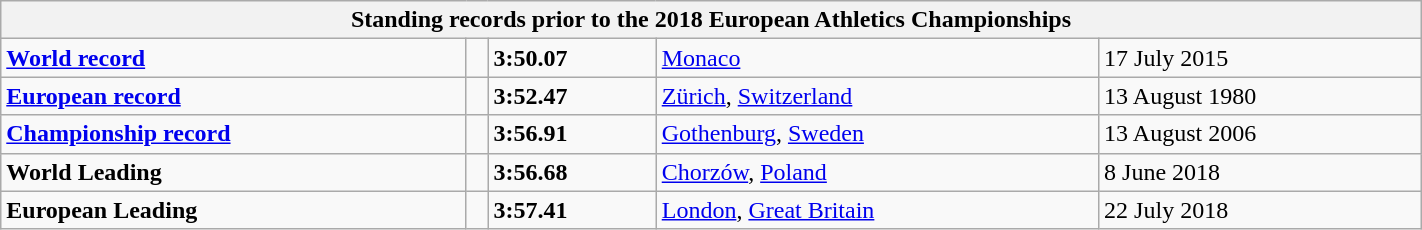<table class="wikitable" width=75%>
<tr>
<th colspan="5">Standing records prior to the 2018 European Athletics Championships</th>
</tr>
<tr>
<td><strong><a href='#'>World record</a></strong></td>
<td></td>
<td><strong>3:50.07</strong></td>
<td><a href='#'>Monaco</a></td>
<td>17 July 2015</td>
</tr>
<tr>
<td><strong><a href='#'>European record</a></strong></td>
<td></td>
<td><strong>3:52.47</strong></td>
<td><a href='#'>Zürich</a>, <a href='#'>Switzerland</a></td>
<td>13 August 1980</td>
</tr>
<tr>
<td><strong><a href='#'>Championship record</a></strong></td>
<td></td>
<td><strong>3:56.91</strong></td>
<td><a href='#'>Gothenburg</a>, <a href='#'>Sweden</a></td>
<td>13 August 2006</td>
</tr>
<tr>
<td><strong>World Leading</strong></td>
<td></td>
<td><strong>3:56.68</strong></td>
<td><a href='#'>Chorzów</a>, <a href='#'>Poland</a></td>
<td>8 June 2018</td>
</tr>
<tr>
<td><strong>European Leading</strong></td>
<td></td>
<td><strong> 3:57.41 </strong></td>
<td><a href='#'>London</a>, <a href='#'>Great Britain</a></td>
<td>22 July 2018</td>
</tr>
</table>
